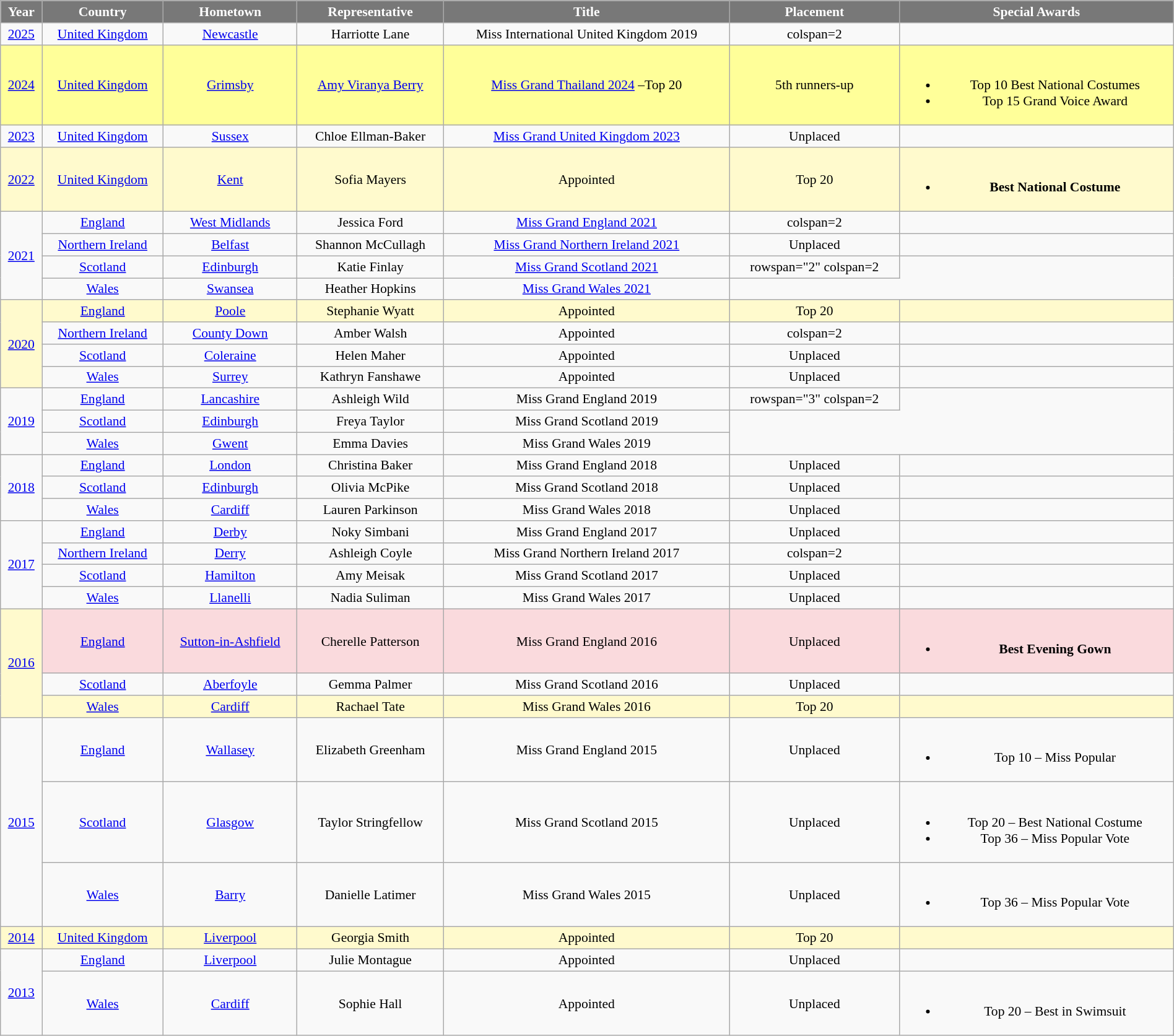<table class="wikitable" style="font-size: 90%; text-align:center; width:100%">
<tr>
<th style="background-color:#787878;color:#FFFFFF;">Year</th>
<th style="background-color:#787878;color:#FFFFFF;">Country</th>
<th style="background-color:#787878;color:#FFFFFF;">Hometown</th>
<th style="background-color:#787878;color:#FFFFFF;">Representative</th>
<th style="background-color:#787878;color:#FFFFFF;">Title</th>
<th style="background-color:#787878;color:#FFFFFF;">Placement</th>
<th style="background-color:#787878;color:#FFFFFF;">Special Awards</th>
</tr>
<tr>
<td><a href='#'>2025</a></td>
<td><a href='#'>United Kingdom</a></td>
<td><a href='#'>Newcastle</a></td>
<td>Harriotte Lane</td>
<td>Miss International United Kingdom 2019</td>
<td>colspan=2 </td>
</tr>
<tr bgcolor=#FFFF99>
<td><a href='#'>2024</a></td>
<td><a href='#'>United Kingdom</a></td>
<td><a href='#'>Grimsby</a></td>
<td><a href='#'>Amy Viranya Berry</a></td>
<td><a href='#'>Miss Grand Thailand 2024</a> –Top 20</td>
<td>5th runners-up</td>
<td><br><ul><li>Top 10 Best National Costumes</li><li>Top 15 Grand Voice Award</li></ul></td>
</tr>
<tr>
<td><a href='#'>2023</a></td>
<td><a href='#'>United Kingdom</a></td>
<td><a href='#'>Sussex</a></td>
<td>Chloe Ellman-Baker</td>
<td><a href='#'>Miss Grand United Kingdom 2023</a></td>
<td>Unplaced</td>
<td></td>
</tr>
<tr bgcolor=#FFFACD>
<td><a href='#'>2022</a></td>
<td><a href='#'>United Kingdom</a></td>
<td><a href='#'>Kent</a></td>
<td>Sofia Mayers</td>
<td>Appointed</td>
<td>Top 20</td>
<td><br><ul><li><strong>Best National Costume</strong></li></ul></td>
</tr>
<tr>
<td rowspan="4"><a href='#'>2021</a></td>
<td><a href='#'>England</a></td>
<td><a href='#'>West Midlands</a></td>
<td>Jessica Ford</td>
<td><a href='#'>Miss Grand England 2021</a></td>
<td>colspan=2 </td>
</tr>
<tr>
<td><a href='#'>Northern Ireland</a></td>
<td><a href='#'>Belfast</a></td>
<td>Shannon McCullagh</td>
<td><a href='#'>Miss Grand Northern Ireland 2021</a></td>
<td>Unplaced</td>
<td></td>
</tr>
<tr>
<td><a href='#'>Scotland</a></td>
<td><a href='#'>Edinburgh</a></td>
<td>Katie Finlay</td>
<td><a href='#'>Miss Grand Scotland 2021</a></td>
<td>rowspan="2" colspan=2 </td>
</tr>
<tr>
<td><a href='#'>Wales</a></td>
<td><a href='#'>Swansea</a></td>
<td>Heather Hopkins</td>
<td><a href='#'>Miss Grand Wales 2021</a></td>
</tr>
<tr bgcolor=#FFFACD>
<td rowspan="4"><a href='#'>2020</a></td>
<td><a href='#'>England</a></td>
<td><a href='#'>Poole</a></td>
<td>Stephanie Wyatt</td>
<td>Appointed</td>
<td>Top 20</td>
<td></td>
</tr>
<tr>
<td><a href='#'>Northern Ireland</a></td>
<td><a href='#'>County Down</a></td>
<td>Amber Walsh</td>
<td>Appointed</td>
<td>colspan=2 </td>
</tr>
<tr>
<td><a href='#'>Scotland</a></td>
<td><a href='#'>Coleraine</a></td>
<td>Helen Maher</td>
<td>Appointed</td>
<td>Unplaced</td>
<td></td>
</tr>
<tr>
<td><a href='#'>Wales</a></td>
<td><a href='#'>Surrey</a></td>
<td>Kathryn Fanshawe</td>
<td>Appointed</td>
<td>Unplaced</td>
<td></td>
</tr>
<tr>
<td rowspan="3"><a href='#'>2019</a></td>
<td><a href='#'>England</a></td>
<td><a href='#'>Lancashire</a></td>
<td>Ashleigh Wild</td>
<td>Miss Grand England 2019</td>
<td>rowspan="3" colspan=2 </td>
</tr>
<tr>
<td><a href='#'>Scotland</a></td>
<td><a href='#'>Edinburgh</a></td>
<td>Freya Taylor</td>
<td>Miss Grand Scotland 2019</td>
</tr>
<tr>
<td><a href='#'>Wales</a></td>
<td><a href='#'>Gwent</a></td>
<td>Emma Davies</td>
<td>Miss Grand Wales 2019</td>
</tr>
<tr>
<td rowspan="3"><a href='#'>2018</a></td>
<td><a href='#'>England</a></td>
<td><a href='#'>London</a></td>
<td>Christina Baker</td>
<td>Miss Grand England 2018</td>
<td>Unplaced</td>
<td></td>
</tr>
<tr>
<td><a href='#'>Scotland</a></td>
<td><a href='#'>Edinburgh</a></td>
<td>Olivia McPike</td>
<td>Miss Grand Scotland 2018</td>
<td>Unplaced</td>
<td></td>
</tr>
<tr>
<td><a href='#'>Wales</a></td>
<td><a href='#'>Cardiff</a></td>
<td>Lauren Parkinson</td>
<td>Miss Grand Wales 2018</td>
<td>Unplaced</td>
<td></td>
</tr>
<tr>
<td rowspan="4"><a href='#'>2017</a></td>
<td><a href='#'>England</a></td>
<td><a href='#'>Derby</a></td>
<td>Noky Simbani</td>
<td>Miss Grand England 2017</td>
<td>Unplaced</td>
<td></td>
</tr>
<tr>
<td><a href='#'>Northern Ireland</a></td>
<td><a href='#'>Derry</a></td>
<td>Ashleigh Coyle</td>
<td>Miss Grand Northern Ireland 2017</td>
<td>colspan=2 </td>
</tr>
<tr>
<td><a href='#'>Scotland</a></td>
<td><a href='#'>Hamilton</a></td>
<td>Amy Meisak</td>
<td>Miss Grand Scotland 2017</td>
<td>Unplaced</td>
<td></td>
</tr>
<tr>
<td><a href='#'>Wales</a></td>
<td><a href='#'>Llanelli</a></td>
<td>Nadia Suliman</td>
<td>Miss Grand Wales 2017</td>
<td>Unplaced</td>
<td></td>
</tr>
<tr>
<td bgcolor=#FFFACD rowspan="3"><a href='#'>2016</a></td>
<td bgcolor=#FADADD><a href='#'>England</a></td>
<td bgcolor=#FADADD><a href='#'>Sutton-in-Ashfield</a></td>
<td bgcolor=#FADADD>Cherelle Patterson</td>
<td bgcolor=#FADADD>Miss Grand England 2016</td>
<td bgcolor=#FADADD>Unplaced</td>
<td bgcolor=#FADADD><br><ul><li><strong>Best Evening Gown</strong></li></ul></td>
</tr>
<tr>
<td><a href='#'>Scotland</a></td>
<td><a href='#'>Aberfoyle</a></td>
<td>Gemma Palmer</td>
<td>Miss Grand Scotland 2016</td>
<td>Unplaced</td>
<td></td>
</tr>
<tr bgcolor=#FFFACD>
<td><a href='#'>Wales</a></td>
<td><a href='#'>Cardiff</a></td>
<td>Rachael Tate</td>
<td>Miss Grand Wales 2016</td>
<td>Top 20</td>
<td></td>
</tr>
<tr>
<td rowspan="3"><a href='#'>2015</a></td>
<td><a href='#'>England</a></td>
<td><a href='#'>Wallasey</a></td>
<td>Elizabeth Greenham</td>
<td>Miss Grand England 2015</td>
<td>Unplaced</td>
<td><br><ul><li>Top 10 – Miss Popular</li></ul></td>
</tr>
<tr>
<td><a href='#'>Scotland</a></td>
<td><a href='#'>Glasgow</a></td>
<td>Taylor Stringfellow</td>
<td>Miss Grand Scotland 2015</td>
<td>Unplaced</td>
<td><br><ul><li>Top 20 – Best National Costume</li><li>Top 36 – Miss Popular Vote</li></ul></td>
</tr>
<tr>
<td><a href='#'>Wales</a></td>
<td><a href='#'>Barry</a></td>
<td>Danielle Latimer</td>
<td>Miss Grand Wales 2015</td>
<td>Unplaced</td>
<td><br><ul><li>Top 36 – Miss Popular Vote</li></ul></td>
</tr>
<tr bgcolor=#FFFACD>
<td><a href='#'>2014</a></td>
<td><a href='#'>United Kingdom</a></td>
<td><a href='#'>Liverpool</a></td>
<td>Georgia Smith</td>
<td>Appointed</td>
<td>Top 20</td>
<td></td>
</tr>
<tr>
<td rowspan="2"><a href='#'>2013</a></td>
<td><a href='#'>England</a></td>
<td><a href='#'>Liverpool</a></td>
<td>Julie Montague</td>
<td>Appointed</td>
<td>Unplaced</td>
<td></td>
</tr>
<tr>
<td><a href='#'>Wales</a></td>
<td><a href='#'>Cardiff</a></td>
<td>Sophie Hall</td>
<td>Appointed</td>
<td>Unplaced</td>
<td><br><ul><li>Top 20 – Best in Swimsuit</li></ul></td>
</tr>
</table>
